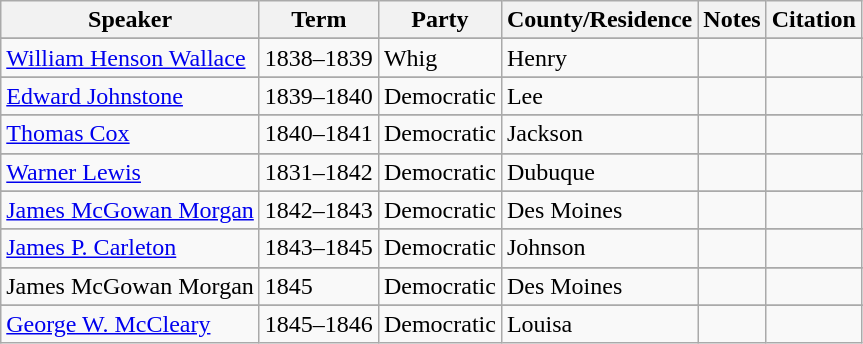<table class="wikitable sortable">
<tr>
<th>Speaker</th>
<th>Term</th>
<th>Party</th>
<th>County/Residence</th>
<th>Notes</th>
<th>Citation</th>
</tr>
<tr>
</tr>
<tr>
<td><a href='#'>William Henson Wallace</a></td>
<td>1838–1839</td>
<td>Whig</td>
<td>Henry</td>
<td></td>
<td></td>
</tr>
<tr>
</tr>
<tr>
<td><a href='#'>Edward Johnstone</a></td>
<td>1839–1840</td>
<td>Democratic</td>
<td>Lee</td>
<td></td>
<td></td>
</tr>
<tr>
</tr>
<tr>
<td><a href='#'>Thomas Cox</a></td>
<td>1840–1841</td>
<td>Democratic</td>
<td>Jackson</td>
<td></td>
<td></td>
</tr>
<tr>
</tr>
<tr>
<td><a href='#'>Warner Lewis</a></td>
<td>1831–1842</td>
<td>Democratic</td>
<td>Dubuque</td>
<td></td>
<td></td>
</tr>
<tr>
</tr>
<tr>
<td><a href='#'>James McGowan Morgan</a></td>
<td>1842–1843</td>
<td>Democratic</td>
<td>Des Moines</td>
<td></td>
<td></td>
</tr>
<tr>
</tr>
<tr>
<td><a href='#'>James P. Carleton</a></td>
<td>1843–1845</td>
<td>Democratic</td>
<td>Johnson</td>
<td></td>
<td></td>
</tr>
<tr>
</tr>
<tr>
<td>James McGowan Morgan</td>
<td>1845</td>
<td>Democratic</td>
<td>Des Moines</td>
<td></td>
<td></td>
</tr>
<tr>
</tr>
<tr>
<td><a href='#'>George W. McCleary</a></td>
<td>1845–1846</td>
<td>Democratic</td>
<td>Louisa</td>
<td></td>
<td></td>
</tr>
</table>
